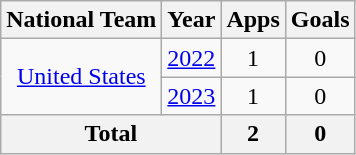<table class="wikitable" style="text-align:center">
<tr>
<th>National Team</th>
<th>Year</th>
<th>Apps</th>
<th>Goals</th>
</tr>
<tr>
<td rowspan=2><a href='#'>United States</a></td>
<td><a href='#'>2022</a></td>
<td>1</td>
<td>0</td>
</tr>
<tr>
<td><a href='#'>2023</a></td>
<td>1</td>
<td>0</td>
</tr>
<tr>
<th colspan=2>Total</th>
<th>2</th>
<th>0</th>
</tr>
</table>
